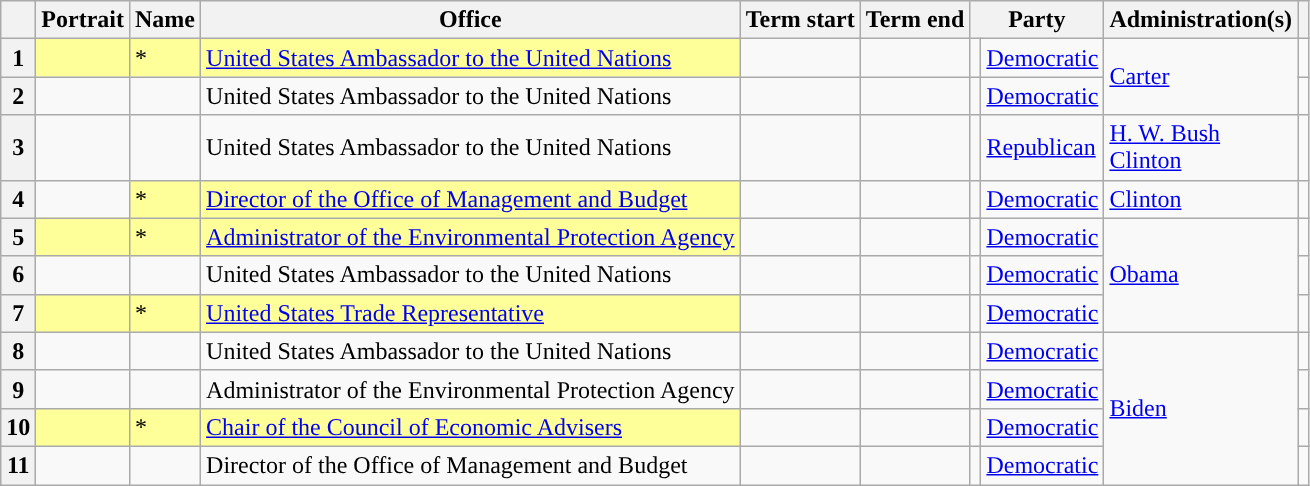<table class="wikitable sortable">
<tr>
<th scope="col"></th>
<th scope="col">Portrait</th>
<th scope="col">Name</th>
<th scope="col">Office</th>
<th scope="col">Term start</th>
<th scope="col">Term end</th>
<th scope="col" colspan=2>Party</th>
<th scope="col">Administration(s)</th>
<th scope="col" class="unsortable"></th>
</tr>
<tr>
<th scope="row">1</th>
<td bgcolor="#FFFF99" data-sort-value="Young, Andrew"></td>
<td bgcolor="#FFFF99">*</td>
<td bgcolor="#FFFF99"><a href='#'>United States Ambassador to the United Nations</a></td>
<td></td>
<td></td>
<td style="background-color:"></td>
<td><a href='#'>Democratic</a></td>
<td rowspan=2><a href='#'>Carter</a></td>
<td align="center"></td>
</tr>
<tr>
<th scope="row">2</th>
<td data-sort-value="McHenry, Donald"></td>
<td></td>
<td>United States Ambassador to the United Nations</td>
<td></td>
<td></td>
<td style="background-color:"></td>
<td><a href='#'>Democratic</a></td>
<td align="center"></td>
</tr>
<tr>
<th scope="row">3</th>
<td data-sort-value="Perkins, Edward J."></td>
<td></td>
<td>United States Ambassador to the United Nations</td>
<td></td>
<td></td>
<td style="background-color:"></td>
<td><a href='#'>Republican</a></td>
<td><a href='#'>H. W. Bush</a> <br> <a href='#'>Clinton</a></td>
<td align="center"></td>
</tr>
<tr>
<th scope="row">4</th>
<td data-sort-value="Raines, Franklin"></td>
<td bgcolor="#FFFF99">*</td>
<td bgcolor="#FFFF99"><a href='#'>Director of the Office of Management and Budget</a></td>
<td></td>
<td></td>
<td style="background-color:"></td>
<td><a href='#'>Democratic</a></td>
<td><a href='#'>Clinton</a></td>
<td align="center"></td>
</tr>
<tr>
<th scope="row">5</th>
<td bgcolor="#FFFF99" data-sort-value="Jackson, Lisa P."></td>
<td bgcolor="#FFFF99">*</td>
<td bgcolor="#FFFF99"><a href='#'>Administrator of the Environmental Protection Agency</a></td>
<td></td>
<td></td>
<td style="background-color:"></td>
<td><a href='#'>Democratic</a></td>
<td rowspan=3><a href='#'>Obama</a></td>
<td align="center"></td>
</tr>
<tr>
<th scope="row">6</th>
<td data-sort-value="Rice, Susan"></td>
<td></td>
<td>United States Ambassador to the United Nations</td>
<td></td>
<td></td>
<td style="background-color:"></td>
<td><a href='#'>Democratic</a></td>
<td align="center"></td>
</tr>
<tr>
<th scope="row">7</th>
<td bgcolor="#FFFF99" data-sort-value="Kirk, Ron"></td>
<td bgcolor="#FFFF99">*</td>
<td bgcolor="#FFFF99"><a href='#'>United States Trade Representative</a></td>
<td></td>
<td></td>
<td style="background-color:"></td>
<td><a href='#'>Democratic</a></td>
<td align="center"></td>
</tr>
<tr>
<th scope="row">8</th>
<td data-sort-value="Thomas-Greenfield, Linda"></td>
<td></td>
<td>United States Ambassador to the United Nations</td>
<td></td>
<td></td>
<td style="background-color:"></td>
<td><a href='#'>Democratic</a></td>
<td rowspan=4><a href='#'>Biden</a></td>
<td align="center"></td>
</tr>
<tr>
<th scope="row">9</th>
<td data-sort-value="Regan, Michael S."></td>
<td></td>
<td>Administrator of the Environmental Protection Agency</td>
<td></td>
<td></td>
<td style="background-color:"></td>
<td><a href='#'>Democratic</a></td>
<td align="center"></td>
</tr>
<tr>
<th scope="row">10</th>
<td bgcolor="#FFFF99" data-sort-value="Rouse, Cecilia"></td>
<td bgcolor="#FFFF99">*</td>
<td bgcolor="#FFFF99"><a href='#'>Chair of the Council of Economic Advisers</a></td>
<td></td>
<td></td>
<td style="background-color:"></td>
<td><a href='#'>Democratic</a></td>
<td align="center"></td>
</tr>
<tr>
<th scope="row">11</th>
<td data-sort-value="Young, Shalanda"></td>
<td></td>
<td>Director of the Office of Management and Budget</td>
<td></td>
<td></td>
<td style="background-color:"></td>
<td><a href='#'>Democratic</a></td>
<td align="center"></td>
</tr>
</table>
